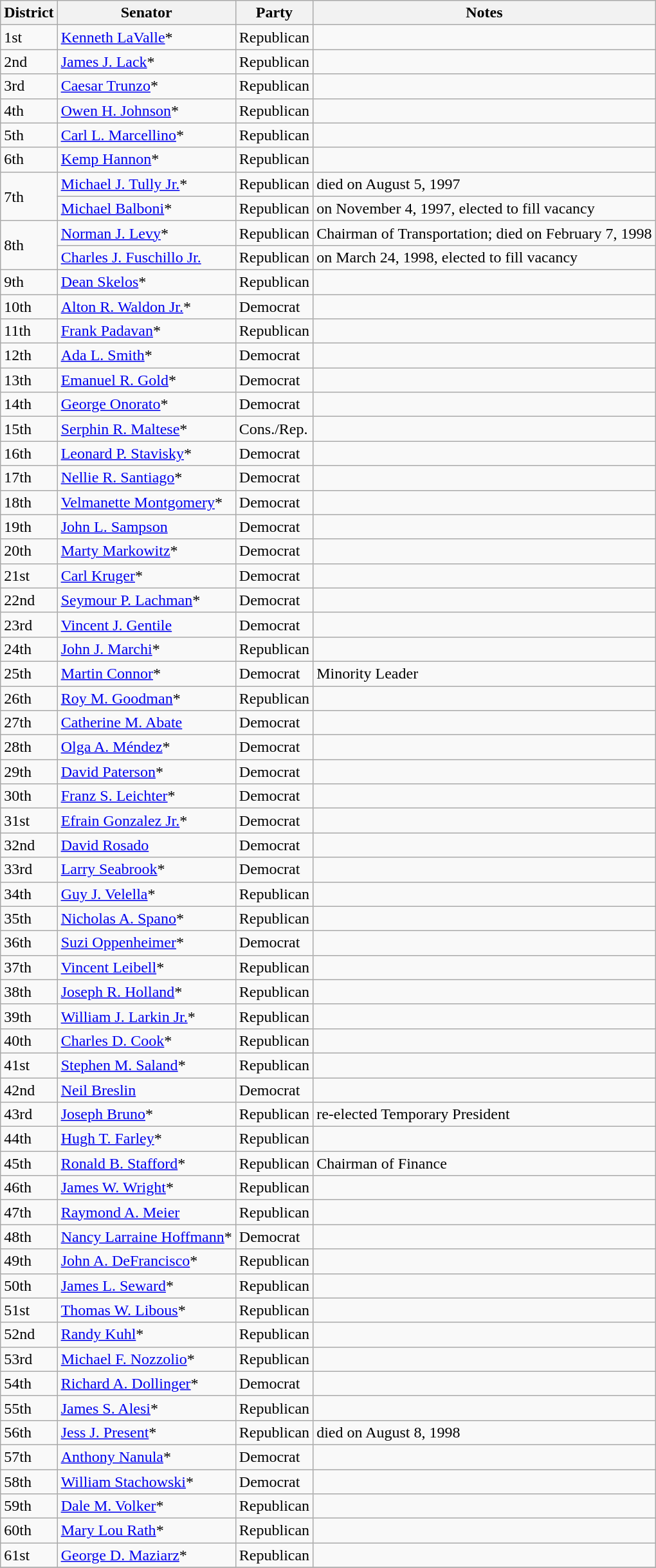<table class=wikitable>
<tr>
<th>District</th>
<th>Senator</th>
<th>Party</th>
<th>Notes</th>
</tr>
<tr>
<td>1st</td>
<td><a href='#'>Kenneth LaValle</a>*</td>
<td>Republican</td>
<td></td>
</tr>
<tr>
<td>2nd</td>
<td><a href='#'>James J. Lack</a>*</td>
<td>Republican</td>
<td></td>
</tr>
<tr>
<td>3rd</td>
<td><a href='#'>Caesar Trunzo</a>*</td>
<td>Republican</td>
<td></td>
</tr>
<tr>
<td>4th</td>
<td><a href='#'>Owen H. Johnson</a>*</td>
<td>Republican</td>
<td></td>
</tr>
<tr>
<td>5th</td>
<td><a href='#'>Carl L. Marcellino</a>*</td>
<td>Republican</td>
<td></td>
</tr>
<tr>
<td>6th</td>
<td><a href='#'>Kemp Hannon</a>*</td>
<td>Republican</td>
<td></td>
</tr>
<tr>
<td rowspan="2">7th</td>
<td><a href='#'>Michael J. Tully Jr.</a>*</td>
<td>Republican</td>
<td>died on August 5, 1997</td>
</tr>
<tr>
<td><a href='#'>Michael Balboni</a>*</td>
<td>Republican</td>
<td>on November 4, 1997, elected to fill vacancy</td>
</tr>
<tr>
<td rowspan="2">8th</td>
<td><a href='#'>Norman J. Levy</a>*</td>
<td>Republican</td>
<td>Chairman of Transportation; died on February 7, 1998</td>
</tr>
<tr>
<td><a href='#'>Charles J. Fuschillo Jr.</a></td>
<td>Republican</td>
<td>on March 24, 1998, elected to fill vacancy</td>
</tr>
<tr>
<td>9th</td>
<td><a href='#'>Dean Skelos</a>*</td>
<td>Republican</td>
<td></td>
</tr>
<tr>
<td>10th</td>
<td><a href='#'>Alton R. Waldon Jr.</a>*</td>
<td>Democrat</td>
<td></td>
</tr>
<tr>
<td>11th</td>
<td><a href='#'>Frank Padavan</a>*</td>
<td>Republican</td>
<td></td>
</tr>
<tr>
<td>12th</td>
<td><a href='#'>Ada L. Smith</a>*</td>
<td>Democrat</td>
<td></td>
</tr>
<tr>
<td>13th</td>
<td><a href='#'>Emanuel R. Gold</a>*</td>
<td>Democrat</td>
<td></td>
</tr>
<tr>
<td>14th</td>
<td><a href='#'>George Onorato</a>*</td>
<td>Democrat</td>
<td></td>
</tr>
<tr>
<td>15th</td>
<td><a href='#'>Serphin R. Maltese</a>*</td>
<td>Cons./Rep.</td>
<td></td>
</tr>
<tr>
<td>16th</td>
<td><a href='#'>Leonard P. Stavisky</a>*</td>
<td>Democrat</td>
<td></td>
</tr>
<tr>
<td>17th</td>
<td><a href='#'>Nellie R. Santiago</a>*</td>
<td>Democrat</td>
<td></td>
</tr>
<tr>
<td>18th</td>
<td><a href='#'>Velmanette Montgomery</a>*</td>
<td>Democrat</td>
<td></td>
</tr>
<tr>
<td>19th</td>
<td><a href='#'>John L. Sampson</a></td>
<td>Democrat</td>
<td></td>
</tr>
<tr>
<td>20th</td>
<td><a href='#'>Marty Markowitz</a>*</td>
<td>Democrat</td>
<td></td>
</tr>
<tr>
<td>21st</td>
<td><a href='#'>Carl Kruger</a>*</td>
<td>Democrat</td>
<td></td>
</tr>
<tr>
<td>22nd</td>
<td><a href='#'>Seymour P. Lachman</a>*</td>
<td>Democrat</td>
<td></td>
</tr>
<tr>
<td>23rd</td>
<td><a href='#'>Vincent J. Gentile</a></td>
<td>Democrat</td>
<td></td>
</tr>
<tr>
<td>24th</td>
<td><a href='#'>John J. Marchi</a>*</td>
<td>Republican</td>
<td></td>
</tr>
<tr>
<td>25th</td>
<td><a href='#'>Martin Connor</a>*</td>
<td>Democrat</td>
<td>Minority Leader</td>
</tr>
<tr>
<td>26th</td>
<td><a href='#'>Roy M. Goodman</a>*</td>
<td>Republican</td>
<td></td>
</tr>
<tr>
<td>27th</td>
<td><a href='#'>Catherine M. Abate</a></td>
<td>Democrat</td>
<td></td>
</tr>
<tr>
<td>28th</td>
<td><a href='#'>Olga A. Méndez</a>*</td>
<td>Democrat</td>
<td></td>
</tr>
<tr>
<td>29th</td>
<td><a href='#'>David Paterson</a>*</td>
<td>Democrat</td>
<td></td>
</tr>
<tr>
<td>30th</td>
<td><a href='#'>Franz S. Leichter</a>*</td>
<td>Democrat</td>
<td></td>
</tr>
<tr>
<td>31st</td>
<td><a href='#'>Efrain Gonzalez Jr.</a>*</td>
<td>Democrat</td>
<td></td>
</tr>
<tr>
<td>32nd</td>
<td><a href='#'>David Rosado</a></td>
<td>Democrat</td>
<td></td>
</tr>
<tr>
<td>33rd</td>
<td><a href='#'>Larry Seabrook</a>*</td>
<td>Democrat</td>
<td></td>
</tr>
<tr>
<td>34th</td>
<td><a href='#'>Guy J. Velella</a>*</td>
<td>Republican</td>
<td></td>
</tr>
<tr>
<td>35th</td>
<td><a href='#'>Nicholas A. Spano</a>*</td>
<td>Republican</td>
<td></td>
</tr>
<tr>
<td>36th</td>
<td><a href='#'>Suzi Oppenheimer</a>*</td>
<td>Democrat</td>
<td></td>
</tr>
<tr>
<td>37th</td>
<td><a href='#'>Vincent Leibell</a>*</td>
<td>Republican</td>
<td></td>
</tr>
<tr>
<td>38th</td>
<td><a href='#'>Joseph R. Holland</a>*</td>
<td>Republican</td>
<td></td>
</tr>
<tr>
<td>39th</td>
<td><a href='#'>William J. Larkin Jr.</a>*</td>
<td>Republican</td>
<td></td>
</tr>
<tr>
<td>40th</td>
<td><a href='#'>Charles D. Cook</a>*</td>
<td>Republican</td>
<td></td>
</tr>
<tr>
<td>41st</td>
<td><a href='#'>Stephen M. Saland</a>*</td>
<td>Republican</td>
<td></td>
</tr>
<tr>
<td>42nd</td>
<td><a href='#'>Neil Breslin</a></td>
<td>Democrat</td>
<td></td>
</tr>
<tr>
<td>43rd</td>
<td><a href='#'>Joseph Bruno</a>*</td>
<td>Republican</td>
<td>re-elected Temporary President</td>
</tr>
<tr>
<td>44th</td>
<td><a href='#'>Hugh T. Farley</a>*</td>
<td>Republican</td>
<td></td>
</tr>
<tr>
<td>45th</td>
<td><a href='#'>Ronald B. Stafford</a>*</td>
<td>Republican</td>
<td>Chairman of Finance</td>
</tr>
<tr>
<td>46th</td>
<td><a href='#'>James W. Wright</a>*</td>
<td>Republican</td>
<td></td>
</tr>
<tr>
<td>47th</td>
<td><a href='#'>Raymond A. Meier</a></td>
<td>Republican</td>
<td></td>
</tr>
<tr>
<td>48th</td>
<td><a href='#'>Nancy Larraine Hoffmann</a>*</td>
<td>Democrat</td>
<td></td>
</tr>
<tr>
<td>49th</td>
<td><a href='#'>John A. DeFrancisco</a>*</td>
<td>Republican</td>
<td></td>
</tr>
<tr>
<td>50th</td>
<td><a href='#'>James L. Seward</a>*</td>
<td>Republican</td>
<td></td>
</tr>
<tr>
<td>51st</td>
<td><a href='#'>Thomas W. Libous</a>*</td>
<td>Republican</td>
<td></td>
</tr>
<tr>
<td>52nd</td>
<td><a href='#'>Randy Kuhl</a>*</td>
<td>Republican</td>
<td></td>
</tr>
<tr>
<td>53rd</td>
<td><a href='#'>Michael F. Nozzolio</a>*</td>
<td>Republican</td>
<td></td>
</tr>
<tr>
<td>54th</td>
<td><a href='#'>Richard A. Dollinger</a>*</td>
<td>Democrat</td>
<td></td>
</tr>
<tr>
<td>55th</td>
<td><a href='#'>James S. Alesi</a>*</td>
<td>Republican</td>
<td></td>
</tr>
<tr>
<td>56th</td>
<td><a href='#'>Jess J. Present</a>*</td>
<td>Republican</td>
<td>died on August 8, 1998</td>
</tr>
<tr>
<td>57th</td>
<td><a href='#'>Anthony Nanula</a>*</td>
<td>Democrat</td>
<td></td>
</tr>
<tr>
<td>58th</td>
<td><a href='#'>William Stachowski</a>*</td>
<td>Democrat</td>
<td></td>
</tr>
<tr>
<td>59th</td>
<td><a href='#'>Dale M. Volker</a>*</td>
<td>Republican</td>
<td></td>
</tr>
<tr>
<td>60th</td>
<td><a href='#'>Mary Lou Rath</a>*</td>
<td>Republican</td>
<td></td>
</tr>
<tr>
<td>61st</td>
<td><a href='#'>George D. Maziarz</a>*</td>
<td>Republican</td>
<td></td>
</tr>
<tr>
</tr>
</table>
